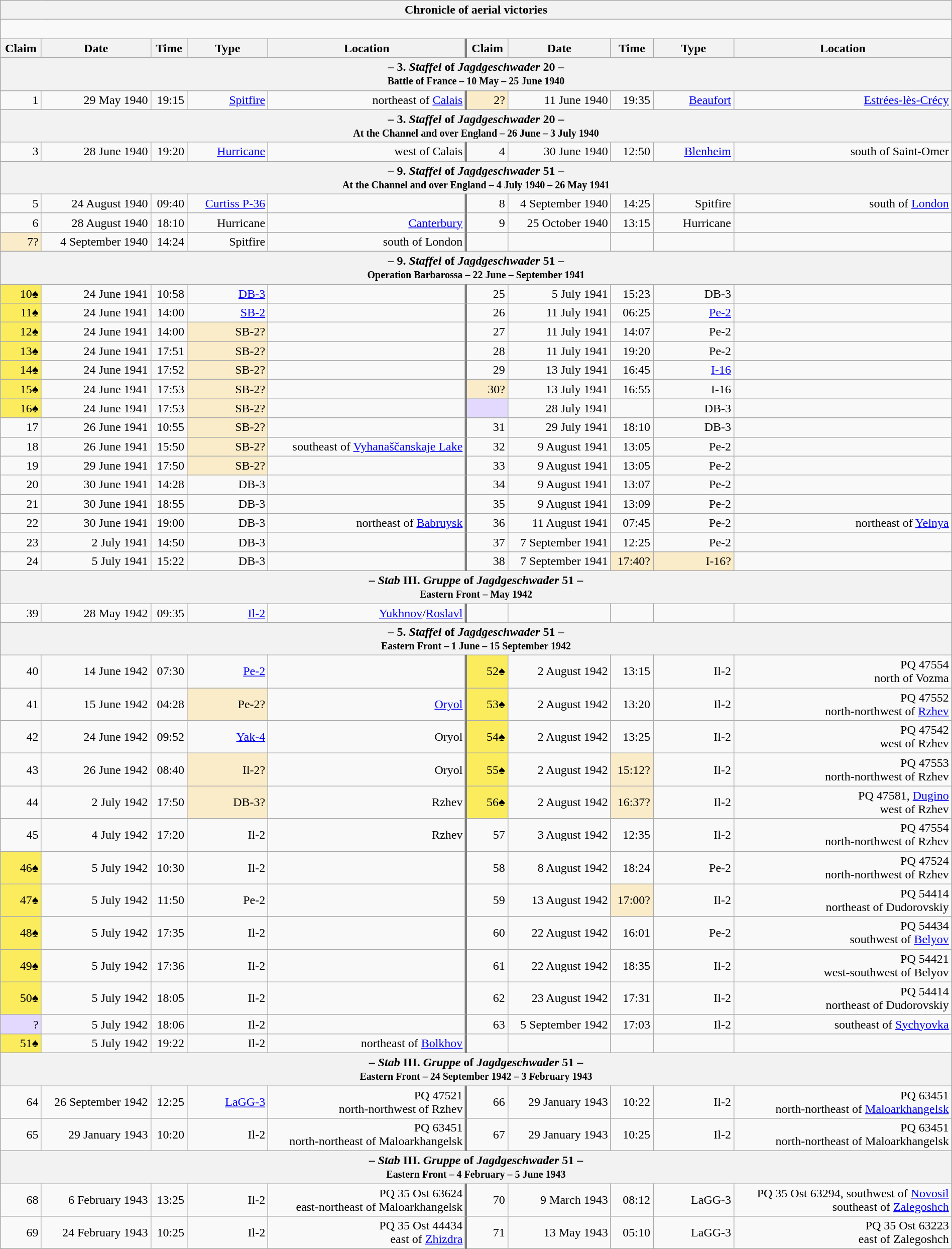<table class="wikitable plainrowheaders collapsible" style="margin-left: auto; margin-right: auto; border: none; text-align:right; width: 100%;">
<tr>
<th colspan="10">Chronicle of aerial victories</th>
</tr>
<tr>
<td colspan="10" style="text-align: left;"><br>

</td>
</tr>
<tr>
<th scope="col">Claim</th>
<th scope="col">Date</th>
<th scope="col">Time</th>
<th scope="col" width="100px">Type</th>
<th scope="col">Location</th>
<th scope="col" style="border-left: 3px solid grey;">Claim</th>
<th scope="col">Date</th>
<th scope="col">Time</th>
<th scope="col" width="100px">Type</th>
<th scope="col">Location</th>
</tr>
<tr>
<th colspan="10">– 3. <em>Staffel</em> of <em>Jagdgeschwader</em> 20 –<br><small>Battle of France – 10 May – 25 June 1940</small></th>
</tr>
<tr>
<td>1</td>
<td>29 May 1940</td>
<td>19:15</td>
<td><a href='#'>Spitfire</a></td>
<td>northeast of <a href='#'>Calais</a></td>
<td style="border-left: 3px solid grey; background:#faecc8">2?</td>
<td>11 June 1940</td>
<td>19:35</td>
<td><a href='#'>Beaufort</a></td>
<td><a href='#'>Estrées-lès-Crécy</a></td>
</tr>
<tr>
<th colspan="10">– 3. <em>Staffel</em> of <em>Jagdgeschwader</em> 20 –<br><small>At the Channel and over England – 26 June – 3 July 1940</small></th>
</tr>
<tr>
<td>3</td>
<td>28 June 1940</td>
<td>19:20</td>
<td><a href='#'>Hurricane</a></td>
<td> west of Calais</td>
<td style="border-left: 3px solid grey;">4</td>
<td>30 June 1940</td>
<td>12:50</td>
<td><a href='#'>Blenheim</a></td>
<td>south of Saint-Omer</td>
</tr>
<tr>
<th colspan="10">– 9. <em>Staffel</em> of <em>Jagdgeschwader</em> 51 –<br><small>At the Channel and over England – 4 July 1940 – 26 May 1941</small></th>
</tr>
<tr>
<td>5</td>
<td>24 August 1940</td>
<td>09:40</td>
<td><a href='#'>Curtiss P-36</a></td>
<td></td>
<td style="border-left: 3px solid grey;">8</td>
<td>4 September 1940</td>
<td>14:25</td>
<td>Spitfire</td>
<td>south of <a href='#'>London</a></td>
</tr>
<tr>
<td>6</td>
<td>28 August 1940</td>
<td>18:10</td>
<td>Hurricane</td>
<td><a href='#'>Canterbury</a></td>
<td style="border-left: 3px solid grey;">9</td>
<td>25 October 1940</td>
<td>13:15</td>
<td>Hurricane</td>
<td></td>
</tr>
<tr>
<td style="background:#faecc8">7?</td>
<td>4 September 1940</td>
<td>14:24</td>
<td>Spitfire</td>
<td>south of London</td>
<td style="border-left: 3px solid grey;"></td>
<td></td>
<td></td>
<td></td>
<td></td>
</tr>
<tr>
<th colspan="10">– 9. <em>Staffel</em> of <em>Jagdgeschwader</em> 51 –<br><small>Operation Barbarossa – 22 June – September 1941</small></th>
</tr>
<tr>
<td style="background:#fbec5d;">10♠</td>
<td>24 June 1941</td>
<td>10:58</td>
<td><a href='#'>DB-3</a></td>
<td></td>
<td style="border-left: 3px solid grey;">25</td>
<td>5 July 1941</td>
<td>15:23</td>
<td>DB-3</td>
<td></td>
</tr>
<tr>
<td style="background:#fbec5d;">11♠</td>
<td>24 June 1941</td>
<td>14:00</td>
<td><a href='#'>SB-2</a></td>
<td></td>
<td style="border-left: 3px solid grey;">26</td>
<td>11 July 1941</td>
<td>06:25</td>
<td><a href='#'>Pe-2</a></td>
<td></td>
</tr>
<tr>
<td style="background:#fbec5d;">12♠</td>
<td>24 June 1941</td>
<td>14:00</td>
<td style="background:#faecc8">SB-2?</td>
<td></td>
<td style="border-left: 3px solid grey;">27</td>
<td>11 July 1941</td>
<td>14:07</td>
<td>Pe-2</td>
<td></td>
</tr>
<tr>
<td style="background:#fbec5d;">13♠</td>
<td>24 June 1941</td>
<td>17:51</td>
<td style="background:#faecc8">SB-2?</td>
<td></td>
<td style="border-left: 3px solid grey;">28</td>
<td>11 July 1941</td>
<td>19:20</td>
<td>Pe-2</td>
<td></td>
</tr>
<tr>
<td style="background:#fbec5d;">14♠</td>
<td>24 June 1941</td>
<td>17:52</td>
<td style="background:#faecc8">SB-2?</td>
<td></td>
<td style="border-left: 3px solid grey;">29</td>
<td>13 July 1941</td>
<td>16:45</td>
<td><a href='#'>I-16</a></td>
<td></td>
</tr>
<tr>
<td style="background:#fbec5d;">15♠</td>
<td>24 June 1941</td>
<td>17:53</td>
<td style="background:#faecc8">SB-2?</td>
<td></td>
<td style="border-left: 3px solid grey; background:#faecc8">30?</td>
<td>13 July 1941</td>
<td>16:55</td>
<td>I-16</td>
<td></td>
</tr>
<tr>
<td style="background:#fbec5d;">16♠</td>
<td>24 June 1941</td>
<td>17:53</td>
<td style="background:#faecc8">SB-2?</td>
<td></td>
<td style="border-left: 3px solid grey; background:#e3d9ff;"></td>
<td>28 July 1941</td>
<td></td>
<td>DB-3</td>
<td></td>
</tr>
<tr>
<td>17</td>
<td>26 June 1941</td>
<td>10:55</td>
<td style="background:#faecc8">SB-2?</td>
<td></td>
<td style="border-left: 3px solid grey;">31</td>
<td>29 July 1941</td>
<td>18:10</td>
<td>DB-3</td>
<td></td>
</tr>
<tr>
<td>18</td>
<td>26 June 1941</td>
<td>15:50</td>
<td style="background:#faecc8">SB-2?</td>
<td>southeast of <a href='#'>Vyhanaščanskaje Lake</a></td>
<td style="border-left: 3px solid grey;">32</td>
<td>9 August 1941</td>
<td>13:05</td>
<td>Pe-2</td>
<td></td>
</tr>
<tr>
<td>19</td>
<td>29 June 1941</td>
<td>17:50</td>
<td style="background:#faecc8">SB-2?</td>
<td></td>
<td style="border-left: 3px solid grey;">33</td>
<td>9 August 1941</td>
<td>13:05</td>
<td>Pe-2</td>
<td></td>
</tr>
<tr>
<td>20</td>
<td>30 June 1941</td>
<td>14:28</td>
<td>DB-3</td>
<td></td>
<td style="border-left: 3px solid grey;">34</td>
<td>9 August 1941</td>
<td>13:07</td>
<td>Pe-2</td>
<td></td>
</tr>
<tr>
<td>21</td>
<td>30 June 1941</td>
<td>18:55</td>
<td>DB-3</td>
<td></td>
<td style="border-left: 3px solid grey;">35</td>
<td>9 August 1941</td>
<td>13:09</td>
<td>Pe-2</td>
<td></td>
</tr>
<tr>
<td>22</td>
<td>30 June 1941</td>
<td>19:00</td>
<td>DB-3</td>
<td> northeast of <a href='#'>Babruysk</a></td>
<td style="border-left: 3px solid grey;">36</td>
<td>11 August 1941</td>
<td>07:45</td>
<td>Pe-2</td>
<td> northeast of <a href='#'>Yelnya</a></td>
</tr>
<tr>
<td>23</td>
<td>2 July 1941</td>
<td>14:50</td>
<td>DB-3</td>
<td></td>
<td style="border-left: 3px solid grey;">37</td>
<td>7 September 1941</td>
<td>12:25</td>
<td>Pe-2</td>
<td></td>
</tr>
<tr>
<td>24</td>
<td>5 July 1941</td>
<td>15:22</td>
<td>DB-3</td>
<td></td>
<td style="border-left: 3px solid grey;">38</td>
<td>7 September 1941</td>
<td style="background:#faecc8">17:40?</td>
<td style="background:#faecc8">I-16?</td>
<td></td>
</tr>
<tr>
<th colspan="10">– <em>Stab</em> III. <em>Gruppe</em> of <em>Jagdgeschwader</em> 51 –<br><small>Eastern Front – May 1942</small></th>
</tr>
<tr>
<td>39</td>
<td>28 May 1942</td>
<td>09:35</td>
<td><a href='#'>Il-2</a></td>
<td><a href='#'>Yukhnov</a>/<a href='#'>Roslavl</a></td>
<td style="border-left: 3px solid grey;"></td>
<td></td>
<td></td>
<td></td>
<td></td>
</tr>
<tr>
<th colspan="10">– 5. <em>Staffel</em> of <em>Jagdgeschwader</em> 51 –<br><small>Eastern Front – 1 June – 15 September 1942</small></th>
</tr>
<tr>
<td>40</td>
<td>14 June 1942</td>
<td>07:30</td>
<td><a href='#'>Pe-2</a></td>
<td></td>
<td style="border-left: 3px solid grey; background:#fbec5d;">52♠</td>
<td>2 August 1942</td>
<td>13:15</td>
<td>Il-2</td>
<td>PQ 47554<br> north of Vozma</td>
</tr>
<tr>
<td>41</td>
<td>15 June 1942</td>
<td>04:28</td>
<td style="background:#faecc8">Pe-2?</td>
<td><a href='#'>Oryol</a></td>
<td style="border-left: 3px solid grey; background:#fbec5d;">53♠</td>
<td>2 August 1942</td>
<td>13:20</td>
<td>Il-2</td>
<td>PQ 47552<br> north-northwest of <a href='#'>Rzhev</a></td>
</tr>
<tr>
<td>42</td>
<td>24 June 1942</td>
<td>09:52</td>
<td><a href='#'>Yak-4</a></td>
<td>Oryol</td>
<td style="border-left: 3px solid grey; background:#fbec5d;">54♠</td>
<td>2 August 1942</td>
<td>13:25</td>
<td>Il-2</td>
<td>PQ 47542<br> west of Rzhev</td>
</tr>
<tr>
<td>43</td>
<td>26 June 1942</td>
<td>08:40</td>
<td style="background:#faecc8">Il-2?</td>
<td>Oryol</td>
<td style="border-left: 3px solid grey; background:#fbec5d;">55♠</td>
<td>2 August 1942</td>
<td style="background:#faecc8">15:12?</td>
<td>Il-2</td>
<td>PQ 47553<br> north-northwest of Rzhev</td>
</tr>
<tr>
<td>44</td>
<td>2 July 1942</td>
<td>17:50</td>
<td style="background:#faecc8">DB-3?</td>
<td>Rzhev</td>
<td style="border-left: 3px solid grey; background:#fbec5d;">56♠</td>
<td>2 August 1942</td>
<td style="background:#faecc8">16:37?</td>
<td>Il-2</td>
<td>PQ 47581, <a href='#'>Dugino</a><br> west of Rzhev</td>
</tr>
<tr>
<td>45</td>
<td>4 July 1942</td>
<td>17:20</td>
<td>Il-2</td>
<td>Rzhev</td>
<td style="border-left: 3px solid grey;">57</td>
<td>3 August 1942</td>
<td>12:35</td>
<td>Il-2</td>
<td>PQ 47554<br> north-northwest of Rzhev</td>
</tr>
<tr>
<td style="background:#fbec5d;">46♠</td>
<td>5 July 1942</td>
<td>10:30</td>
<td>Il-2</td>
<td></td>
<td style="border-left: 3px solid grey;">58</td>
<td>8 August 1942</td>
<td>18:24</td>
<td>Pe-2</td>
<td>PQ 47524<br> north-northwest of Rzhev</td>
</tr>
<tr>
<td style="background:#fbec5d;">47♠</td>
<td>5 July 1942</td>
<td>11:50</td>
<td>Pe-2</td>
<td></td>
<td style="border-left: 3px solid grey;">59</td>
<td>13 August 1942</td>
<td style="background:#faecc8">17:00?</td>
<td>Il-2</td>
<td>PQ 54414<br> northeast of Dudorovskiy</td>
</tr>
<tr>
<td style="background:#fbec5d;">48♠</td>
<td>5 July 1942</td>
<td>17:35</td>
<td>Il-2</td>
<td></td>
<td style="border-left: 3px solid grey;">60</td>
<td>22 August 1942</td>
<td>16:01</td>
<td>Pe-2</td>
<td>PQ 54434<br> southwest of <a href='#'>Belyov</a></td>
</tr>
<tr>
<td style="background:#fbec5d;">49♠</td>
<td>5 July 1942</td>
<td>17:36</td>
<td>Il-2</td>
<td></td>
<td style="border-left: 3px solid grey;">61</td>
<td>22 August 1942</td>
<td>18:35</td>
<td>Il-2</td>
<td>PQ 54421<br> west-southwest of Belyov</td>
</tr>
<tr>
<td style="background:#fbec5d;">50♠</td>
<td>5 July 1942</td>
<td>18:05</td>
<td>Il-2</td>
<td></td>
<td style="border-left: 3px solid grey;">62</td>
<td>23 August 1942</td>
<td>17:31</td>
<td>Il-2</td>
<td>PQ 54414<br> northeast of Dudorovskiy</td>
</tr>
<tr>
<td style="background:#e3d9ff;">?</td>
<td>5 July 1942</td>
<td>18:06</td>
<td>Il-2</td>
<td></td>
<td style="border-left: 3px solid grey;">63</td>
<td>5 September 1942</td>
<td>17:03</td>
<td>Il-2</td>
<td>southeast of <a href='#'>Sychyovka</a></td>
</tr>
<tr>
<td style="background:#fbec5d;">51♠</td>
<td>5 July 1942</td>
<td>19:22</td>
<td>Il-2</td>
<td>northeast of <a href='#'>Bolkhov</a></td>
<td style="border-left: 3px solid grey;"></td>
<td></td>
<td></td>
<td></td>
<td></td>
</tr>
<tr>
<th colspan="10">– <em>Stab</em> III. <em>Gruppe</em> of <em>Jagdgeschwader</em> 51 –<br><small>Eastern Front – 24 September 1942 – 3 February 1943</small></th>
</tr>
<tr>
<td>64</td>
<td>26 September 1942</td>
<td>12:25</td>
<td><a href='#'>LaGG-3</a></td>
<td>PQ 47521<br> north-northwest of Rzhev</td>
<td style="border-left: 3px solid grey;">66</td>
<td>29 January 1943</td>
<td>10:22</td>
<td>Il-2</td>
<td>PQ 63451<br> north-northeast of <a href='#'>Maloarkhangelsk</a></td>
</tr>
<tr>
<td>65</td>
<td>29 January 1943</td>
<td>10:20</td>
<td>Il-2</td>
<td>PQ 63451<br> north-northeast of Maloarkhangelsk</td>
<td style="border-left: 3px solid grey;">67</td>
<td>29 January 1943</td>
<td>10:25</td>
<td>Il-2</td>
<td>PQ 63451<br> north-northeast of Maloarkhangelsk</td>
</tr>
<tr>
<th colspan="10">– <em>Stab</em> III. <em>Gruppe</em> of <em>Jagdgeschwader</em> 51 –<br><small>Eastern Front – 4 February – 5 June 1943</small></th>
</tr>
<tr>
<td>68</td>
<td>6 February 1943</td>
<td>13:25</td>
<td>Il-2</td>
<td>PQ 35 Ost 63624<br> east-northeast of Maloarkhangelsk</td>
<td style="border-left: 3px solid grey;">70</td>
<td>9 March 1943</td>
<td>08:12</td>
<td>LaGG-3</td>
<td>PQ 35 Ost 63294, southwest of <a href='#'>Novosil</a><br> southeast of <a href='#'>Zalegoshch</a></td>
</tr>
<tr>
<td>69</td>
<td>24 February 1943</td>
<td>10:25</td>
<td>Il-2</td>
<td>PQ 35 Ost 44434<br> east of <a href='#'>Zhizdra</a></td>
<td style="border-left: 3px solid grey;">71</td>
<td>13 May 1943</td>
<td>05:10</td>
<td>LaGG-3</td>
<td>PQ 35 Ost 63223<br> east of Zalegoshch</td>
</tr>
</table>
